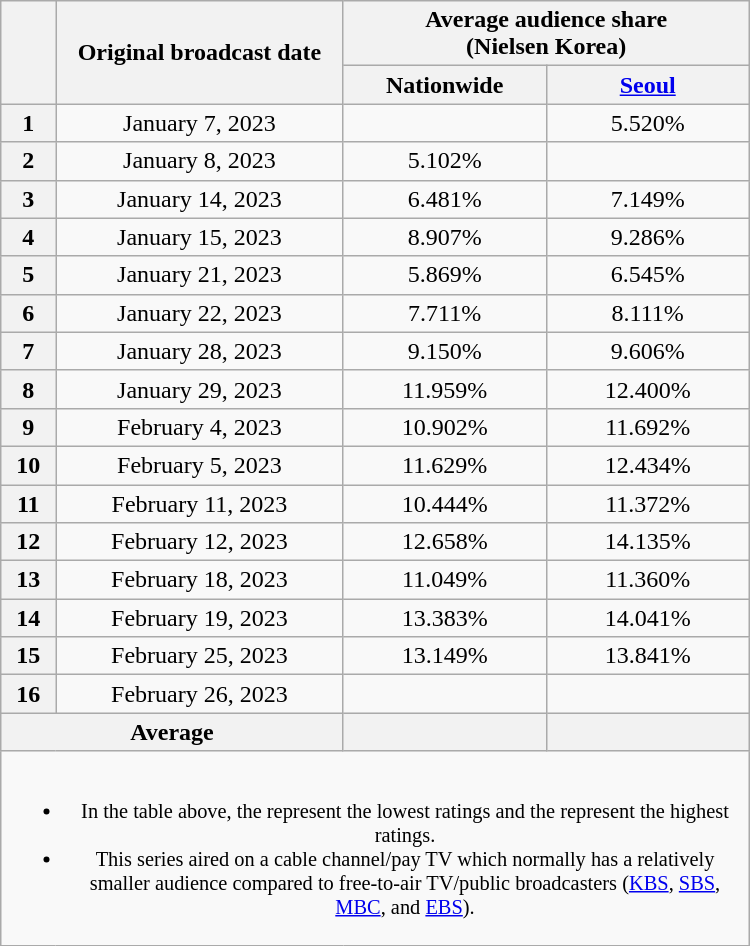<table class="wikitable" style="text-align:center; max-width:500px; margin-left:auto; margin-right:auto">
<tr>
<th scope="col" rowspan="2"></th>
<th scope="col" rowspan="2">Original broadcast date</th>
<th scope="col" colspan="2">Average audience share<br>(Nielsen Korea)</th>
</tr>
<tr>
<th scope="col" style="width:8em">Nationwide</th>
<th scope="col" style="width:8em"><a href='#'>Seoul</a></th>
</tr>
<tr>
<th scope="col">1</th>
<td>January 7, 2023</td>
<td><strong></strong> </td>
<td>5.520% </td>
</tr>
<tr>
<th scope="col">2</th>
<td>January 8, 2023</td>
<td>5.102% </td>
<td><strong></strong> </td>
</tr>
<tr>
<th scope="col">3</th>
<td>January 14, 2023</td>
<td>6.481% </td>
<td>7.149% </td>
</tr>
<tr>
<th scope="col">4</th>
<td>January 15, 2023</td>
<td>8.907% </td>
<td>9.286% </td>
</tr>
<tr>
<th scope="col">5</th>
<td>January 21, 2023</td>
<td>5.869% </td>
<td>6.545% </td>
</tr>
<tr>
<th scope="col">6</th>
<td>January 22, 2023</td>
<td>7.711% </td>
<td>8.111% </td>
</tr>
<tr>
<th scope="col">7</th>
<td>January 28, 2023</td>
<td>9.150% </td>
<td>9.606% </td>
</tr>
<tr>
<th scope="col">8</th>
<td>January 29, 2023</td>
<td>11.959% </td>
<td>12.400% </td>
</tr>
<tr>
<th scope="col">9</th>
<td>February 4, 2023</td>
<td>10.902% </td>
<td>11.692% </td>
</tr>
<tr>
<th scope="col">10</th>
<td>February 5, 2023</td>
<td>11.629% </td>
<td>12.434% </td>
</tr>
<tr>
<th scope="col">11</th>
<td>February 11, 2023</td>
<td>10.444% </td>
<td>11.372% </td>
</tr>
<tr>
<th scope="col">12</th>
<td>February 12, 2023</td>
<td>12.658% </td>
<td>14.135% </td>
</tr>
<tr>
<th scope="col">13</th>
<td>February 18, 2023</td>
<td>11.049% </td>
<td>11.360% </td>
</tr>
<tr>
<th scope="col">14</th>
<td>February 19, 2023</td>
<td>13.383% </td>
<td>14.041% </td>
</tr>
<tr>
<th scope="col">15</th>
<td>February 25, 2023</td>
<td>13.149% </td>
<td>13.841% </td>
</tr>
<tr>
<th scope="col">16</th>
<td>February 26, 2023</td>
<td><strong></strong> </td>
<td><strong></strong> </td>
</tr>
<tr>
<th scope="col" colspan="2">Average</th>
<th scope="col"></th>
<th scope="col"></th>
</tr>
<tr>
<td colspan="4" style="font-size:85%"><br><ul><li>In the table above, the <strong></strong> represent the lowest ratings and the <strong></strong> represent the highest ratings.</li><li>This series aired on a cable channel/pay TV which normally has a relatively smaller audience compared to free-to-air TV/public broadcasters (<a href='#'>KBS</a>, <a href='#'>SBS</a>, <a href='#'>MBC</a>, and <a href='#'>EBS</a>).</li></ul></td>
</tr>
</table>
